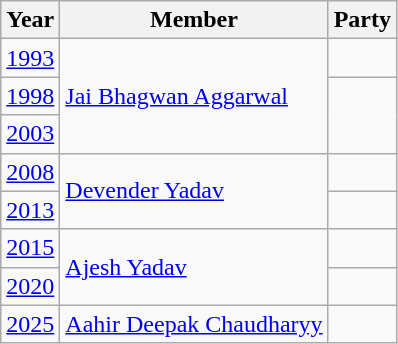<table class="wikitable">
<tr>
<th>Year</th>
<th>Member</th>
<th colspan=2>Party</th>
</tr>
<tr>
<td><a href='#'>1993</a></td>
<td rowspan="3"><a href='#'>Jai Bhagwan Aggarwal</a></td>
<td></td>
</tr>
<tr>
<td><a href='#'>1998</a></td>
</tr>
<tr>
<td><a href='#'>2003</a></td>
</tr>
<tr>
<td><a href='#'>2008</a></td>
<td rowspan="2"><a href='#'>Devender Yadav</a></td>
<td></td>
</tr>
<tr>
<td><a href='#'>2013</a></td>
</tr>
<tr>
<td><a href='#'>2015</a></td>
<td rowspan="2"><a href='#'>Ajesh Yadav</a></td>
<td></td>
</tr>
<tr>
<td><a href='#'>2020</a></td>
</tr>
<tr>
<td><a href='#'>2025</a></td>
<td><a href='#'>Aahir Deepak Chaudharyy</a></td>
<td></td>
</tr>
</table>
